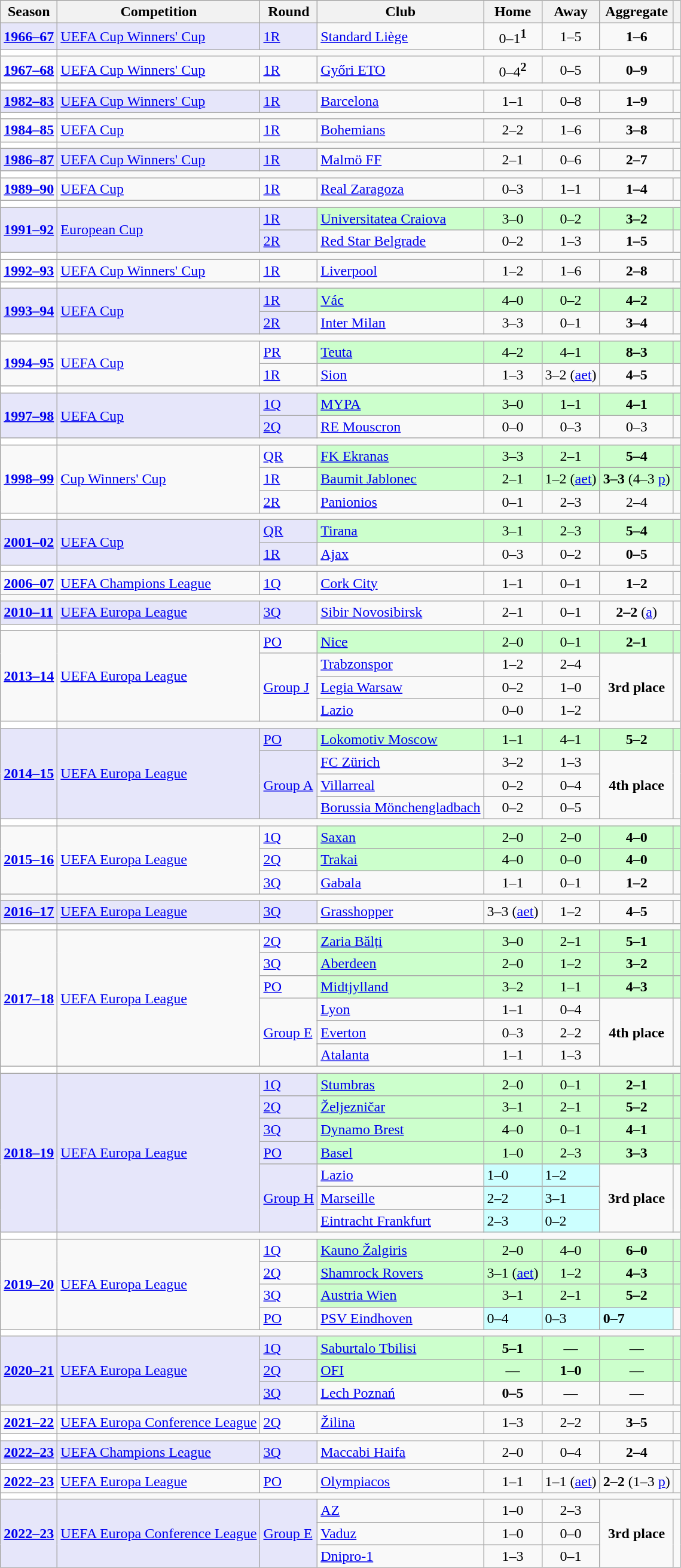<table class="wikitable">
<tr>
<th>Season</th>
<th>Competition</th>
<th>Round</th>
<th>Club</th>
<th>Home</th>
<th>Away</th>
<th>Aggregate</th>
<th></th>
</tr>
<tr>
<td style="background:#e6e6fa"><strong><a href='#'>1966–67</a></strong></td>
<td style="background:#e6e6fa"><a href='#'>UEFA Cup Winners' Cup</a></td>
<td style="background:#e6e6fa"><a href='#'>1R</a></td>
<td> <a href='#'>Standard Liège</a></td>
<td align="center">0–1<sup><strong>1</strong></sup></td>
<td align="center">1–5</td>
<td align="center"><strong>1–6</strong></td>
<td align="center"></td>
</tr>
<tr>
<td colspan="1" style="text-align: center;" bgcolor="white"></td>
</tr>
<tr>
<td><strong><a href='#'>1967–68</a></strong></td>
<td><a href='#'>UEFA Cup Winners' Cup</a></td>
<td><a href='#'>1R</a></td>
<td> <a href='#'>Győri ETO</a></td>
<td align="center">0–4<sup><strong>2</strong></sup></td>
<td align="center">0–5</td>
<td align="center"><strong>0–9</strong></td>
<td align="center"></td>
</tr>
<tr>
<td colspan="1" style="text-align: center;" bgcolor="white"></td>
</tr>
<tr>
<td style="background:#e6e6fa"><strong><a href='#'>1982–83</a></strong></td>
<td style="background:#e6e6fa"><a href='#'>UEFA Cup Winners' Cup</a></td>
<td style="background:#e6e6fa"><a href='#'>1R</a></td>
<td> <a href='#'>Barcelona</a></td>
<td align="center">1–1</td>
<td align="center">0–8</td>
<td align="center"><strong>1–9</strong></td>
<td align="center"></td>
</tr>
<tr>
<td colspan="1" style="text-align: center;" bgcolor="white"></td>
</tr>
<tr>
<td><strong><a href='#'>1984–85</a></strong></td>
<td><a href='#'>UEFA Cup</a></td>
<td><a href='#'>1R</a></td>
<td> <a href='#'>Bohemians</a></td>
<td align="center">2–2</td>
<td align="center">1–6</td>
<td align="center"><strong>3–8</strong></td>
<td align="center"></td>
</tr>
<tr>
<td colspan="1" style="text-align: center;" bgcolor="white"></td>
</tr>
<tr>
<td style="background:#e6e6fa"><strong><a href='#'>1986–87</a></strong></td>
<td style="background:#e6e6fa"><a href='#'>UEFA Cup Winners' Cup</a></td>
<td style="background:#e6e6fa"><a href='#'>1R</a></td>
<td> <a href='#'>Malmö FF</a></td>
<td align="center">2–1</td>
<td align="center">0–6</td>
<td align="center"><strong>2–7</strong></td>
<td align="center"></td>
</tr>
<tr>
<td colspan="1" style="text-align: center;" bgcolor="white"></td>
</tr>
<tr>
<td><strong><a href='#'>1989–90</a></strong></td>
<td><a href='#'>UEFA Cup</a></td>
<td><a href='#'>1R</a></td>
<td> <a href='#'>Real Zaragoza</a></td>
<td align="center">0–3</td>
<td align="center">1–1</td>
<td align="center"><strong>1–4</strong></td>
<td align="center"></td>
</tr>
<tr>
<td colspan="1" style="text-align: center;" bgcolor="white"></td>
</tr>
<tr>
<td style="background:#e6e6fa" rowspan="2"><strong><a href='#'>1991–92</a></strong></td>
<td style="background:#e6e6fa" rowspan="2"><a href='#'>European Cup</a></td>
<td style="background:#e6e6fa"><a href='#'>1R</a></td>
<td style="background-color:#CFC"> <a href='#'>Universitatea Craiova</a></td>
<td style="background-color:#CFC" align="center">3–0</td>
<td style="background-color:#CFC" align="center">0–2</td>
<td style="background-color:#CFC" align="center"><strong>3–2</strong></td>
<td style="background-color:#CFC" align="center"></td>
</tr>
<tr>
<td style="background:#e6e6fa"><a href='#'>2R</a></td>
<td> <a href='#'>Red Star Belgrade</a></td>
<td align="center">0–2</td>
<td align="center">1–3</td>
<td align="center"><strong>1–5</strong></td>
<td align="center"></td>
</tr>
<tr>
<td colspan="1" style="text-align: center;" bgcolor="white"></td>
</tr>
<tr>
<td><strong><a href='#'>1992–93</a></strong></td>
<td><a href='#'>UEFA Cup Winners' Cup</a></td>
<td><a href='#'>1R</a></td>
<td> <a href='#'>Liverpool</a></td>
<td align="center">1–2</td>
<td align="center">1–6</td>
<td align="center"><strong>2–8</strong></td>
<td align="center"></td>
</tr>
<tr>
<td colspan="1" style="text-align: center;" bgcolor="white"></td>
</tr>
<tr>
<td style="background:#e6e6fa" rowspan="2"><strong><a href='#'>1993–94</a></strong></td>
<td style="background:#e6e6fa" rowspan="2"><a href='#'>UEFA Cup</a></td>
<td style="background:#e6e6fa"><a href='#'>1R</a></td>
<td style="background-color:#CFC"> <a href='#'>Vác</a></td>
<td style="background-color:#CFC" align="center">4–0</td>
<td style="background-color:#CFC" align="center">0–2</td>
<td style="background-color:#CFC" align="center"><strong>4–2</strong></td>
<td style="background-color:#CFC" align="center"></td>
</tr>
<tr>
<td style="background:#e6e6fa"><a href='#'>2R</a></td>
<td> <a href='#'>Inter Milan</a></td>
<td align="center">3–3</td>
<td align="center">0–1</td>
<td align="center"><strong>3–4</strong></td>
<td align="center"></td>
</tr>
<tr>
<td colspan="1" style="text-align: center;" bgcolor="white"></td>
</tr>
<tr>
<td rowspan="2"><strong><a href='#'>1994–95</a></strong></td>
<td rowspan="2"><a href='#'>UEFA Cup</a></td>
<td><a href='#'>PR</a></td>
<td style="background-color:#CFC"> <a href='#'>Teuta</a></td>
<td style="background-color:#CFC" align="center">4–2</td>
<td style="background-color:#CFC" align="center">4–1</td>
<td style="background-color:#CFC" align="center"><strong>8–3</strong></td>
<td style="background-color:#CFC" align="center"></td>
</tr>
<tr>
<td><a href='#'>1R</a></td>
<td> <a href='#'>Sion</a></td>
<td align="center">1–3</td>
<td align="center">3–2 (<a href='#'>aet</a>)</td>
<td align="center"><strong>4–5</strong></td>
<td align="center"></td>
</tr>
<tr>
<td colspan="1" style="text-align: center;" bgcolor="white"></td>
</tr>
<tr>
<td style="background:#e6e6fa" rowspan="2"><strong><a href='#'>1997–98</a></strong></td>
<td style="background:#e6e6fa" rowspan="2"><a href='#'>UEFA Cup</a></td>
<td style="background:#e6e6fa"><a href='#'>1Q</a></td>
<td style="background-color:#CFC"> <a href='#'>MYPA</a></td>
<td style="background-color:#CFC" align="center">3–0</td>
<td style="background-color:#CFC" align="center">1–1</td>
<td style="background-color:#CFC" align="center"><strong>4–1</strong></td>
<td style="background-color:#CFC" align="center"></td>
</tr>
<tr>
<td style="background:#e6e6fa"><a href='#'>2Q</a></td>
<td> <a href='#'>RE Mouscron</a></td>
<td align="center">0–0</td>
<td align="center">0–3</td>
<td align="center">0–3</td>
<td align="center"></td>
</tr>
<tr>
<td colspan="1" style="text-align: center;" bgcolor="white"></td>
</tr>
<tr>
<td rowspan="3"><strong><a href='#'>1998–99</a></strong></td>
<td rowspan="3"><a href='#'>Cup Winners' Cup</a></td>
<td><a href='#'>QR</a></td>
<td style="background-color:#CFC"> <a href='#'>FK Ekranas</a></td>
<td style="background-color:#CFC" align="center">3–3</td>
<td style="background-color:#CFC" align="center">2–1</td>
<td style="background-color:#CFC" align="center"><strong>5–4</strong></td>
<td style="background-color:#CFC" align="center"></td>
</tr>
<tr>
<td><a href='#'>1R</a></td>
<td style="background-color:#CFC"> <a href='#'>Baumit Jablonec</a></td>
<td style="background-color:#CFC" align="center">2–1</td>
<td style="background-color:#CFC" align="center">1–2 (<a href='#'>aet</a>)</td>
<td style="background-color:#CFC" align="center"><strong>3–3</strong> (4–3 <a href='#'>p</a>)</td>
<td style="background-color:#CFC" align="center"></td>
</tr>
<tr>
<td><a href='#'>2R</a></td>
<td> <a href='#'>Panionios</a></td>
<td align="center">0–1</td>
<td align="center">2–3</td>
<td align="center">2–4</td>
<td align="center"></td>
</tr>
<tr>
<td colspan="1" style="text-align: center;" bgcolor="white"></td>
</tr>
<tr>
<td style="background:#e6e6fa" rowspan="2"><strong><a href='#'>2001–02</a></strong></td>
<td style="background:#e6e6fa" rowspan="2"><a href='#'>UEFA Cup</a></td>
<td style="background:#e6e6fa"><a href='#'>QR</a></td>
<td style="background-color:#CFC"> <a href='#'>Tirana</a></td>
<td style="background-color:#CFC" align="center">3–1</td>
<td style="background-color:#CFC" align="center">2–3</td>
<td style="background-color:#CFC" align="center"><strong>5–4</strong></td>
<td style="background-color:#CFC" align="center"></td>
</tr>
<tr>
<td style="background:#e6e6fa"><a href='#'>1R</a></td>
<td> <a href='#'>Ajax</a></td>
<td align="center">0–3</td>
<td align="center">0–2</td>
<td align="center"><strong>0–5</strong></td>
<td align="center"></td>
</tr>
<tr>
<td colspan="1" style="text-align: center;" bgcolor="white"></td>
</tr>
<tr>
<td><strong><a href='#'>2006–07</a></strong></td>
<td><a href='#'>UEFA Champions League</a></td>
<td><a href='#'>1Q</a></td>
<td> <a href='#'>Cork City</a></td>
<td align="center">1–1</td>
<td align="center">0–1</td>
<td align="center"><strong>1–2</strong></td>
<td align="center"></td>
</tr>
<tr>
<td colspan="1"></td>
</tr>
<tr>
<td style="background:#e6e6fa"><strong><a href='#'>2010–11</a></strong></td>
<td style="background:#e6e6fa"><a href='#'>UEFA Europa League</a></td>
<td style="background:#e6e6fa"><a href='#'>3Q</a></td>
<td> <a href='#'>Sibir Novosibirsk</a></td>
<td align="center">2–1</td>
<td align="center">0–1</td>
<td align="center"><strong>2–2</strong> (<a href='#'>a</a>)</td>
<td align="center"></td>
</tr>
<tr>
<td colspan="1" style="text-align: center;" bgcolor="white"></td>
</tr>
<tr>
<td rowspan="4"><strong><a href='#'>2013–14</a></strong></td>
<td rowspan="4"><a href='#'>UEFA Europa League</a></td>
<td><a href='#'>PO</a></td>
<td style="background-color:#CFC"> <a href='#'>Nice</a></td>
<td style="background-color:#CFC" align="center">2–0</td>
<td style="background-color:#CFC" align="center">0–1</td>
<td style="background-color:#CFC" align="center"><strong>2–1</strong></td>
<td style="background-color:#CFC" align="center"></td>
</tr>
<tr>
<td rowspan="3"><a href='#'>Group J</a></td>
<td> <a href='#'>Trabzonspor</a></td>
<td align="center">1–2</td>
<td align="center">2–4</td>
<td rowspan="3" align="center"><strong>3rd place</strong></td>
<td rowspan="3"></td>
</tr>
<tr>
<td> <a href='#'>Legia Warsaw</a></td>
<td align="center">0–2</td>
<td align="center">1–0</td>
</tr>
<tr>
<td> <a href='#'>Lazio</a></td>
<td align="center">0–0</td>
<td align="center">1–2</td>
</tr>
<tr>
<td colspan="1" style="text-align: center;" bgcolor="white"></td>
</tr>
<tr>
<td style="background:#e6e6fa" rowspan=4><strong><a href='#'>2014–15</a></strong></td>
<td style="background:#e6e6fa" rowspan=4><a href='#'>UEFA Europa League</a></td>
<td style="background:#e6e6fa"><a href='#'>PO</a></td>
<td style="background-color:#CFC"> <a href='#'>Lokomotiv Moscow</a></td>
<td style="background-color:#CFC" align="center">1–1</td>
<td style="background-color:#CFC" align="center">4–1</td>
<td style="background-color:#CFC" align="center"><strong>5–2</strong></td>
<td style="background-color:#CFC" align="center"></td>
</tr>
<tr>
<td style="background:#e6e6fa" rowspan=3><a href='#'>Group A</a></td>
<td> <a href='#'>FC Zürich</a></td>
<td align="center">3–2</td>
<td align="center">1–3</td>
<td rowspan="3" align="center"><strong>4th place</strong></td>
<td rowspan="3"></td>
</tr>
<tr>
<td> <a href='#'>Villarreal</a></td>
<td align="center">0–2</td>
<td align="center">0–4</td>
</tr>
<tr>
<td> <a href='#'>Borussia Mönchengladbach</a></td>
<td align="center">0–2</td>
<td align="center">0–5</td>
</tr>
<tr>
<td colspan="1" style="text-align: center;" bgcolor="white"></td>
</tr>
<tr>
<td rowspan="3"><strong><a href='#'>2015–16</a></strong></td>
<td rowspan="3"><a href='#'>UEFA Europa League</a></td>
<td><a href='#'>1Q</a></td>
<td style="background-color:#CFC"> <a href='#'>Saxan</a></td>
<td style="background-color:#CFC" align="center">2–0</td>
<td style="background-color:#CFC" align="center">2–0</td>
<td style="background-color:#CFC" align="center"><strong>4–0</strong></td>
<td style="background-color:#CFC" align="center"></td>
</tr>
<tr>
<td><a href='#'>2Q</a></td>
<td style="background-color:#CFC"> <a href='#'>Trakai</a></td>
<td style="background-color:#CFC" align="center">4–0</td>
<td style="background-color:#CFC" align="center">0–0</td>
<td style="background-color:#CFC" align="center"><strong>4–0</strong></td>
<td style="background-color:#CFC" align="center"></td>
</tr>
<tr>
<td><a href='#'>3Q</a></td>
<td> <a href='#'>Gabala</a></td>
<td align="center">1–1</td>
<td align="center">0–1</td>
<td align="center"><strong>1–2</strong></td>
<td align="center"></td>
</tr>
<tr>
<td colspan="1"></td>
</tr>
<tr>
<td style="background-color:#e6e6fa"><strong><a href='#'>2016–17</a></strong></td>
<td style="background-color:#e6e6fa"><a href='#'>UEFA Europa League</a></td>
<td style="background-color:#e6e6fa"><a href='#'>3Q</a></td>
<td> <a href='#'>Grasshopper</a></td>
<td align="center">3–3 (<a href='#'>aet</a>)</td>
<td align="center">1–2</td>
<td align="center"><strong>4–5</strong></td>
<td align="center"></td>
</tr>
<tr>
<td colspan="1" style="text-align: center;" bgcolor="white"></td>
</tr>
<tr>
<td rowspan="6"><strong><a href='#'>2017–18</a></strong></td>
<td rowspan="6"><a href='#'>UEFA Europa League</a></td>
<td><a href='#'>2Q</a></td>
<td style="background-color:#CFC"> <a href='#'>Zaria Bălți</a></td>
<td style="background-color:#CFC" align="center">3–0</td>
<td style="background-color:#CFC" align="center">2–1</td>
<td style="background-color:#CFC" align="center"><strong>5–1</strong></td>
<td style="background-color:#CFC" align="center"></td>
</tr>
<tr>
<td><a href='#'>3Q</a></td>
<td style="background-color:#CFC"> <a href='#'>Aberdeen</a></td>
<td style="background-color:#CFC" align="center">2–0</td>
<td style="background-color:#CFC" align="center">1–2</td>
<td style="background-color:#CFC" align="center"><strong>3–2</strong></td>
<td style="background-color:#CFC" align="center"></td>
</tr>
<tr>
<td><a href='#'>PO</a></td>
<td style="background-color:#CFC"> <a href='#'>Midtjylland</a></td>
<td style="background-color:#CFC" align="center">3–2</td>
<td style="background-color:#CFC" align="center">1–1</td>
<td style="background-color:#CFC" align="center"><strong>4–3</strong></td>
<td style="background-color:#CFC" align="center"></td>
</tr>
<tr>
<td rowspan="3"><a href='#'>Group E</a></td>
<td> <a href='#'>Lyon</a></td>
<td align="center">1–1</td>
<td align="center">0–4</td>
<td rowspan="3" align="center"><strong>4th place</strong></td>
<td rowspan="3"></td>
</tr>
<tr>
<td> <a href='#'>Everton</a></td>
<td align="center">0–3</td>
<td align="center">2–2</td>
</tr>
<tr>
<td> <a href='#'>Atalanta</a></td>
<td align="center">1–1</td>
<td align="center">1–3</td>
</tr>
<tr>
<td colspan="1" style="text-align: center;" bgcolor="white"></td>
</tr>
<tr>
<td style="background:#e6e6fa" rowspan=7><strong><a href='#'>2018–19</a></strong></td>
<td style="background:#e6e6fa" rowspan=7><a href='#'>UEFA Europa League</a></td>
<td style="background-color:#e6e6fa"><a href='#'>1Q</a></td>
<td style="background-color:#CFC"> <a href='#'>Stumbras</a></td>
<td style="background-color:#CFC" align="center">2–0</td>
<td style="background-color:#CFC" align="center">0–1</td>
<td style="background-color:#CFC" align="center"><strong>2–1</strong></td>
<td style="background-color:#CFC" align="center"></td>
</tr>
<tr>
<td style="background-color:#e6e6fa"><a href='#'>2Q</a></td>
<td style="background-color:#CFC"> <a href='#'>Željezničar</a></td>
<td style="background-color:#CFC" align="center">3–1</td>
<td style="background-color:#CFC" align="center">2–1</td>
<td style="background-color:#CFC" align="center"><strong>5–2</strong></td>
<td style="background-color:#CFC" align="center"></td>
</tr>
<tr>
<td style="background-color:#e6e6fa"><a href='#'>3Q</a></td>
<td style="background-color:#CFC"> <a href='#'>Dynamo Brest</a></td>
<td style="background-color:#CFC" align="center">4–0</td>
<td style="background-color:#CFC" align="center">0–1</td>
<td style="background-color:#CFC" align="center"><strong>4–1</strong></td>
<td style="background-color:#CFC" align="center"></td>
</tr>
<tr>
<td style="background-color:#e6e6fa"><a href='#'>PO</a></td>
<td style="background-color:#CFC"> <a href='#'>Basel</a></td>
<td style="background-color:#CFC" align="center">1–0</td>
<td style="background-color:#CFC" align="center">2–3</td>
<td style="background-color:#CFC" align="center"><strong>3–3</strong></td>
<td style="background-color:#CFC" align="center"></td>
</tr>
<tr>
<td style="background-color:#e6e6fa" rowspan="3"><a href='#'>Group H</a></td>
<td> <a href='#'>Lazio</a></td>
<td style="background-color:#CFF" style="text-align:center">1–0</td>
<td style="background-color:#CFF" style="text-align:center">1–2</td>
<td style="text-align:center;" rowspan=3><strong>3rd place</strong></td>
<td rowspan="3"></td>
</tr>
<tr>
<td> <a href='#'>Marseille</a></td>
<td style="background-color:#CFF" style="text-align:center">2–2</td>
<td style="background-color:#CFF" style="text-align:center">3–1</td>
</tr>
<tr>
<td> <a href='#'>Eintracht Frankfurt</a></td>
<td style="background-color:#CFF" style="text-align:center">2–3</td>
<td style="background-color:#CFF" style="text-align:center">0–2</td>
</tr>
<tr>
<td colspan="1" style="text-align: center;" bgcolor="white"></td>
</tr>
<tr>
<td rowspan="4"><strong><a href='#'>2019–20</a></strong></td>
<td rowspan="4"><a href='#'>UEFA Europa League</a></td>
<td><a href='#'>1Q</a></td>
<td style="background-color:#CFC"> <a href='#'>Kauno Žalgiris</a></td>
<td style="background-color:#CFC" align="center">2–0</td>
<td style="background-color:#CFC" align="center">4–0</td>
<td style="background-color:#CFC" align="center"><strong>6–0</strong></td>
<td style="background-color:#CFC" align="center"></td>
</tr>
<tr>
<td><a href='#'>2Q</a></td>
<td style="background-color:#CFC"> <a href='#'>Shamrock Rovers</a></td>
<td style="background-color:#CFC" align="center">3–1 (<a href='#'>aet</a>)</td>
<td style="background-color:#CFC" align="center">1–2</td>
<td style="background-color:#CFC" align="center"><strong>4–3</strong></td>
<td style="background-color:#CFC" align="center"></td>
</tr>
<tr>
<td><a href='#'>3Q</a></td>
<td style="background-color:#CFC"> <a href='#'>Austria Wien</a></td>
<td style="background-color:#CFC" align="center">3–1</td>
<td style="background-color:#CFC" align="center">2–1</td>
<td style="background-color:#CFC" align="center"><strong>5–2</strong></td>
<td style="background-color:#CFC" align="center"></td>
</tr>
<tr>
<td><a href='#'>PO</a></td>
<td> <a href='#'>PSV Eindhoven</a></td>
<td style="background-color:#CFF" style="text-align:center">0–4</td>
<td style="background-color:#CFF" style="text-align:center">0–3</td>
<td style="background-color:#CFF" style="text-align:center"><strong>0–7</strong></td>
<td></td>
</tr>
<tr>
<td colspan="1" style="text-align: center;" bgcolor="white"></td>
</tr>
<tr>
<td style="background:#e6e6fa" rowspan=3><strong><a href='#'>2020–21</a></strong></td>
<td style="background:#e6e6fa" rowspan=3><a href='#'>UEFA Europa League</a></td>
<td style="background-color:#e6e6fa"><a href='#'>1Q</a></td>
<td style="background-color:#CFC"> <a href='#'>Saburtalo Tbilisi</a></td>
<td style="background-color:#CFC" align="center"><strong>5–1</strong></td>
<td style="background-color:#CFC" align="center">—</td>
<td style="background-color:#CFC" align="center">—</td>
<td style="background-color:#CFC" align="center"></td>
</tr>
<tr>
<td style="background-color:#e6e6fa"><a href='#'>2Q</a></td>
<td style="background-color:#CFC"> <a href='#'>OFI</a></td>
<td style="background-color:#CFC" align="center">—</td>
<td style="background-color:#CFC" align="center"><strong>1–0</strong></td>
<td style="background-color:#CFC" align="center">—</td>
<td style="background-color:#CFC" align="center"></td>
</tr>
<tr>
<td style="background-color:#e6e6fa"><a href='#'>3Q</a></td>
<td> <a href='#'>Lech Poznań</a></td>
<td align="center"><strong>0–5</strong></td>
<td align="center">—</td>
<td align="center">—</td>
<td align="center"></td>
</tr>
<tr>
<td colspan="1"></td>
</tr>
<tr>
<td><strong><a href='#'>2021–22</a></strong></td>
<td><a href='#'>UEFA Europa Conference League</a></td>
<td><a href='#'>2Q</a></td>
<td> <a href='#'>Žilina</a></td>
<td align="center">1–3</td>
<td align="center">2–2</td>
<td align="center"><strong>3–5</strong></td>
<td align="center"></td>
</tr>
<tr>
<td colspan="1" style="text-align: center;" bgcolor="white"></td>
</tr>
<tr>
<td style="background:#e6e6fa"><strong><a href='#'>2022–23</a></strong></td>
<td style="background:#e6e6fa"><a href='#'>UEFA Champions League</a></td>
<td style="background-color:#e6e6fa"><a href='#'>3Q</a></td>
<td> <a href='#'>Maccabi Haifa</a></td>
<td align="center">2–0</td>
<td align="center">0–4</td>
<td align="center"><strong>2–4</strong></td>
<td align="center"></td>
</tr>
<tr>
<td colspan="1" style="text-align: center;" bgcolor="white"></td>
</tr>
<tr>
<td><strong><a href='#'>2022–23</a></strong></td>
<td><a href='#'>UEFA Europa League</a></td>
<td><a href='#'>PO</a></td>
<td> <a href='#'>Olympiacos</a></td>
<td align="center">1–1</td>
<td align="center">1–1 (<a href='#'>aet</a>)</td>
<td align="center"><strong>2–2</strong> (1–3 <a href='#'>p</a>)</td>
<td align="center"></td>
</tr>
<tr>
<td colspan="1" style="text-align: center;" bgcolor="white"></td>
</tr>
<tr>
<td style="background:#e6e6fa" rowspan="3"><strong><a href='#'>2022–23</a></strong></td>
<td style="background:#e6e6fa" rowspan="3"><a href='#'>UEFA Europa Conference League</a></td>
<td style="background:#e6e6fa" rowspan="3"><a href='#'>Group E</a></td>
<td> <a href='#'>AZ</a></td>
<td align="center">1–0</td>
<td align="center">2–3</td>
<td rowspan="3" align="center"><strong>3rd place</strong></td>
<td rowspan="3"></td>
</tr>
<tr>
<td> <a href='#'>Vaduz</a></td>
<td align="center">1–0</td>
<td align="center">0–0</td>
</tr>
<tr>
<td> <a href='#'>Dnipro-1</a></td>
<td align="center">1–3</td>
<td align="center">0–1</td>
</tr>
</table>
